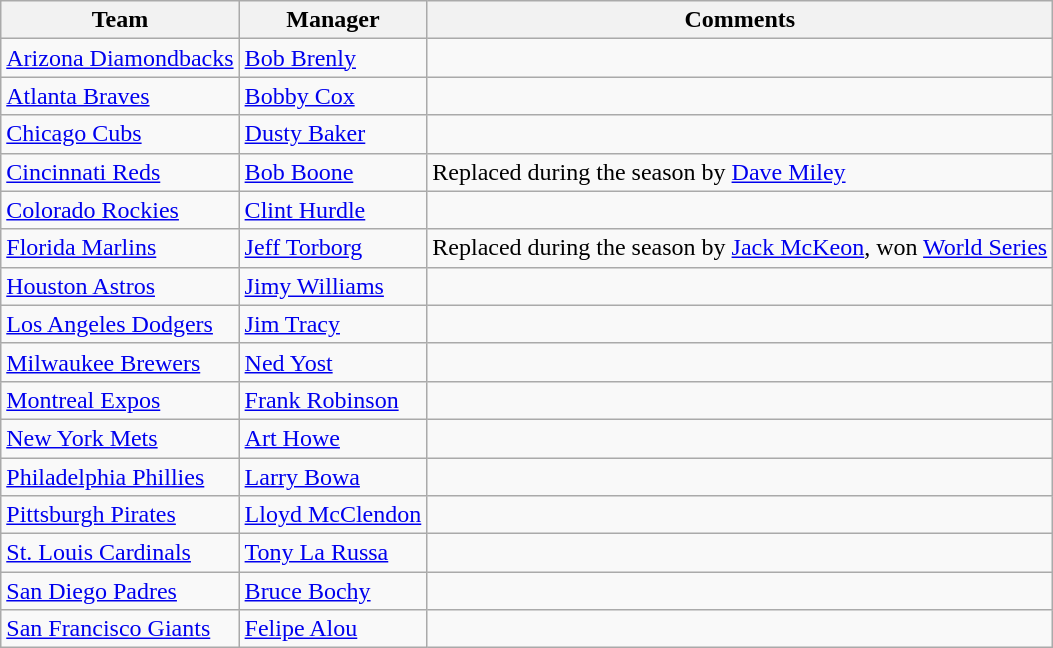<table class="wikitable">
<tr>
<th>Team</th>
<th>Manager</th>
<th>Comments</th>
</tr>
<tr>
<td><a href='#'>Arizona Diamondbacks</a></td>
<td><a href='#'>Bob Brenly</a></td>
<td></td>
</tr>
<tr>
<td><a href='#'>Atlanta Braves</a></td>
<td><a href='#'>Bobby Cox</a></td>
<td></td>
</tr>
<tr>
<td><a href='#'>Chicago Cubs</a></td>
<td><a href='#'>Dusty Baker</a></td>
<td></td>
</tr>
<tr>
<td><a href='#'>Cincinnati Reds</a></td>
<td><a href='#'>Bob Boone</a></td>
<td>Replaced during the season by <a href='#'>Dave Miley</a></td>
</tr>
<tr>
<td><a href='#'>Colorado Rockies</a></td>
<td><a href='#'>Clint Hurdle</a></td>
<td></td>
</tr>
<tr>
<td><a href='#'>Florida Marlins</a></td>
<td><a href='#'>Jeff Torborg</a></td>
<td>Replaced during the season by <a href='#'>Jack McKeon</a>, won <a href='#'>World Series</a></td>
</tr>
<tr>
<td><a href='#'>Houston Astros</a></td>
<td><a href='#'>Jimy Williams</a></td>
<td></td>
</tr>
<tr>
<td><a href='#'>Los Angeles Dodgers</a></td>
<td><a href='#'>Jim Tracy</a></td>
<td></td>
</tr>
<tr>
<td><a href='#'>Milwaukee Brewers</a></td>
<td><a href='#'>Ned Yost</a></td>
<td></td>
</tr>
<tr>
<td><a href='#'>Montreal Expos</a></td>
<td><a href='#'>Frank Robinson</a></td>
<td></td>
</tr>
<tr>
<td><a href='#'>New York Mets</a></td>
<td><a href='#'>Art Howe</a></td>
<td></td>
</tr>
<tr>
<td><a href='#'>Philadelphia Phillies</a></td>
<td><a href='#'>Larry Bowa</a></td>
<td></td>
</tr>
<tr>
<td><a href='#'>Pittsburgh Pirates</a></td>
<td><a href='#'>Lloyd McClendon</a></td>
<td></td>
</tr>
<tr>
<td><a href='#'>St. Louis Cardinals</a></td>
<td><a href='#'>Tony La Russa</a></td>
<td></td>
</tr>
<tr>
<td><a href='#'>San Diego Padres</a></td>
<td><a href='#'>Bruce Bochy</a></td>
<td></td>
</tr>
<tr>
<td><a href='#'>San Francisco Giants</a></td>
<td><a href='#'>Felipe Alou</a></td>
<td></td>
</tr>
</table>
